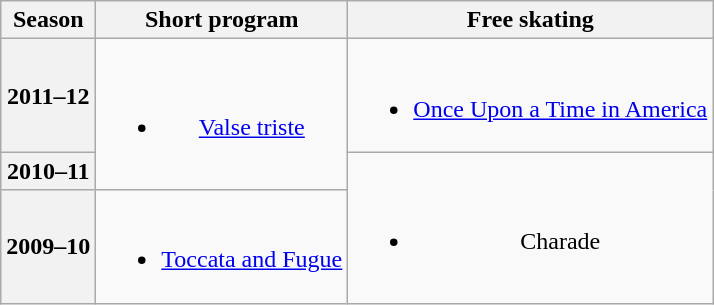<table class="wikitable" style="text-align:center">
<tr>
<th>Season</th>
<th>Short program</th>
<th>Free skating</th>
</tr>
<tr>
<th>2011–12 <br> </th>
<td rowspan=2><br><ul><li><a href='#'>Valse triste</a> <br></li></ul></td>
<td><br><ul><li><a href='#'>Once Upon a Time in America</a> <br></li></ul></td>
</tr>
<tr>
<th>2010–11</th>
<td rowspan=2><br><ul><li>Charade <br></li></ul></td>
</tr>
<tr>
<th>2009–10 <br> </th>
<td><br><ul><li><a href='#'>Toccata and Fugue</a> <br></li></ul></td>
</tr>
</table>
